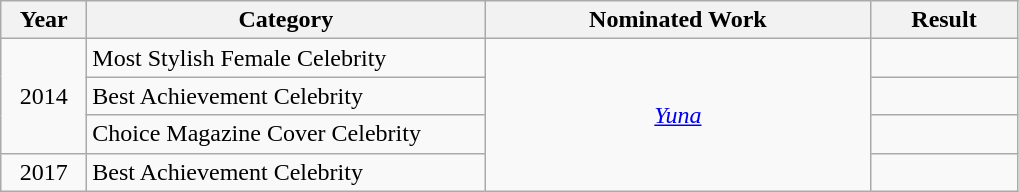<table class="wikitable">
<tr>
<th width="50">Year</th>
<th width="258">Category</th>
<th width="250">Nominated Work</th>
<th width="90">Result</th>
</tr>
<tr>
<td rowspan="3" style="text-align: center;">2014</td>
<td>Most Stylish Female Celebrity</td>
<td rowspan="4" style="text-align: center;"><em><a href='#'>Yuna</a></em></td>
<td></td>
</tr>
<tr>
<td>Best Achievement Celebrity</td>
<td></td>
</tr>
<tr>
<td>Choice Magazine Cover Celebrity</td>
<td></td>
</tr>
<tr>
<td style="text-align: center;">2017</td>
<td>Best Achievement Celebrity</td>
<td></td>
</tr>
</table>
